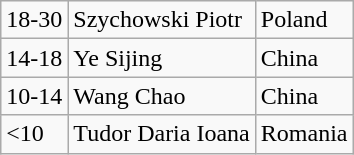<table class="wikitable">
<tr>
<td>18-30</td>
<td>Szychowski Piotr</td>
<td>Poland</td>
</tr>
<tr>
<td>14-18</td>
<td>Ye Sijing</td>
<td>China</td>
</tr>
<tr>
<td>10-14</td>
<td>Wang Chao</td>
<td>China</td>
</tr>
<tr>
<td><10</td>
<td>Tudor Daria Ioana</td>
<td>Romania</td>
</tr>
</table>
